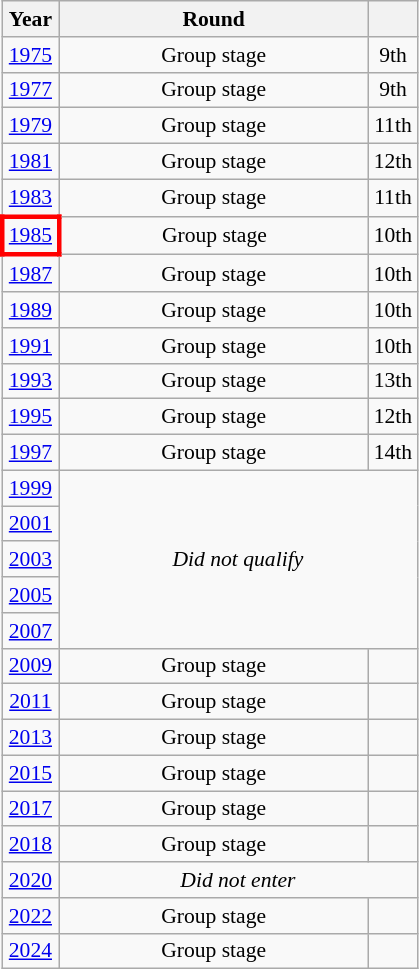<table class="wikitable" style="text-align: center; font-size:90%">
<tr>
<th>Year</th>
<th style="width:200px">Round</th>
<th></th>
</tr>
<tr>
<td><a href='#'>1975</a></td>
<td>Group stage</td>
<td>9th</td>
</tr>
<tr>
<td><a href='#'>1977</a></td>
<td>Group stage</td>
<td>9th</td>
</tr>
<tr>
<td><a href='#'>1979</a></td>
<td>Group stage</td>
<td>11th</td>
</tr>
<tr>
<td><a href='#'>1981</a></td>
<td>Group stage</td>
<td>12th</td>
</tr>
<tr>
<td><a href='#'>1983</a></td>
<td>Group stage</td>
<td>11th</td>
</tr>
<tr>
<td style="border: 3px solid red"><a href='#'>1985</a></td>
<td>Group stage</td>
<td>10th</td>
</tr>
<tr>
<td><a href='#'>1987</a></td>
<td>Group stage</td>
<td>10th</td>
</tr>
<tr>
<td><a href='#'>1989</a></td>
<td>Group stage</td>
<td>10th</td>
</tr>
<tr>
<td><a href='#'>1991</a></td>
<td>Group stage</td>
<td>10th</td>
</tr>
<tr>
<td><a href='#'>1993</a></td>
<td>Group stage</td>
<td>13th</td>
</tr>
<tr>
<td><a href='#'>1995</a></td>
<td>Group stage</td>
<td>12th</td>
</tr>
<tr>
<td><a href='#'>1997</a></td>
<td>Group stage</td>
<td>14th</td>
</tr>
<tr>
<td><a href='#'>1999</a></td>
<td colspan="2" rowspan="5"><em>Did not qualify</em></td>
</tr>
<tr>
<td><a href='#'>2001</a></td>
</tr>
<tr>
<td><a href='#'>2003</a></td>
</tr>
<tr>
<td><a href='#'>2005</a></td>
</tr>
<tr>
<td><a href='#'>2007</a></td>
</tr>
<tr>
<td><a href='#'>2009</a></td>
<td>Group stage</td>
<td></td>
</tr>
<tr>
<td><a href='#'>2011</a></td>
<td>Group stage</td>
<td></td>
</tr>
<tr>
<td><a href='#'>2013</a></td>
<td>Group stage</td>
<td></td>
</tr>
<tr>
<td><a href='#'>2015</a></td>
<td>Group stage</td>
<td></td>
</tr>
<tr>
<td><a href='#'>2017</a></td>
<td>Group stage</td>
<td></td>
</tr>
<tr>
<td><a href='#'>2018</a></td>
<td>Group stage</td>
<td></td>
</tr>
<tr>
<td><a href='#'>2020</a></td>
<td colspan="2"><em>Did not enter</em></td>
</tr>
<tr>
<td><a href='#'>2022</a></td>
<td>Group stage</td>
<td></td>
</tr>
<tr>
<td><a href='#'>2024</a></td>
<td>Group stage</td>
<td></td>
</tr>
</table>
